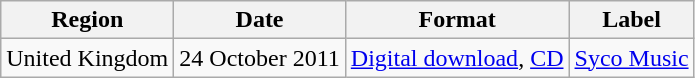<table class="wikitable">
<tr>
<th>Region</th>
<th>Date</th>
<th>Format</th>
<th>Label</th>
</tr>
<tr>
<td>United Kingdom</td>
<td>24 October 2011</td>
<td><a href='#'>Digital download</a>, <a href='#'>CD</a></td>
<td><a href='#'>Syco Music</a></td>
</tr>
</table>
